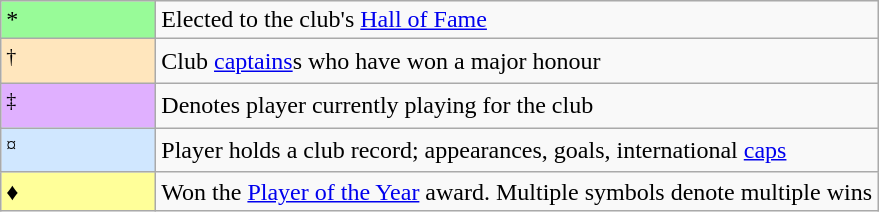<table class="wikitable">
<tr>
<td style="background-color:#98FB98; border:1px solid #aaaaaa; width:6em">*</td>
<td>Elected to the club's <a href='#'>Hall of Fame</a></td>
</tr>
<tr>
<td style="background-color:#FFE6BD; border:1px solid #aaaaaa; width:6em"><sup>†</sup></td>
<td>Club <a href='#'>captains</a>s who have won a major honour</td>
</tr>
<tr>
<td style="background-color:#E0B0FF; border:1px solid #aaaaaa; width:6em"><sup>‡</sup></td>
<td>Denotes player currently playing for the club</td>
</tr>
<tr>
<td style="background-color:#D0E7FF; border:1px solid #aaaaaa; width:6em"><sup>¤</sup></td>
<td>Player holds a club record; appearances, goals, international <a href='#'>caps</a></td>
</tr>
<tr>
<td style="background-color:#FFFF99; border:1px solid #aaaaaa; width:6em">♦</td>
<td>Won the <a href='#'>Player of the Year</a> award. Multiple symbols denote multiple wins</td>
</tr>
</table>
